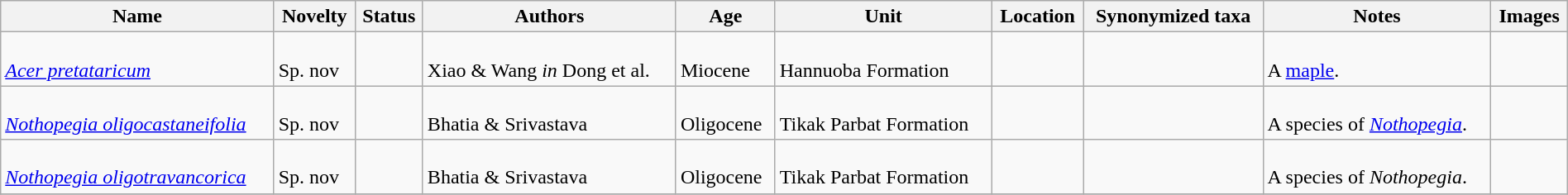<table class="wikitable sortable" align="center" width="100%">
<tr>
<th>Name</th>
<th>Novelty</th>
<th>Status</th>
<th>Authors</th>
<th>Age</th>
<th>Unit</th>
<th>Location</th>
<th>Synonymized taxa</th>
<th>Notes</th>
<th>Images</th>
</tr>
<tr>
<td><br><em><a href='#'>Acer pretataricum</a></em></td>
<td><br>Sp. nov</td>
<td></td>
<td><br>Xiao & Wang <em>in</em> Dong et al.</td>
<td><br>Miocene</td>
<td><br>Hannuoba Formation</td>
<td><br></td>
<td></td>
<td><br>A <a href='#'>maple</a>.</td>
<td></td>
</tr>
<tr>
<td><br><em><a href='#'>Nothopegia oligocastaneifolia</a></em></td>
<td><br>Sp. nov</td>
<td></td>
<td><br>Bhatia & Srivastava</td>
<td><br>Oligocene</td>
<td><br>Tikak Parbat Formation</td>
<td><br></td>
<td></td>
<td><br>A species of <em><a href='#'>Nothopegia</a></em>.</td>
<td></td>
</tr>
<tr>
<td><br><em><a href='#'>Nothopegia oligotravancorica</a></em></td>
<td><br>Sp. nov</td>
<td></td>
<td><br>Bhatia & Srivastava</td>
<td><br>Oligocene</td>
<td><br>Tikak Parbat Formation</td>
<td><br></td>
<td></td>
<td><br>A species of <em>Nothopegia</em>.</td>
<td></td>
</tr>
<tr>
</tr>
</table>
